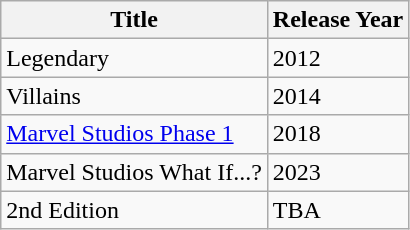<table class="wikitable">
<tr>
<th>Title</th>
<th>Release Year</th>
</tr>
<tr>
<td>Legendary</td>
<td>2012</td>
</tr>
<tr>
<td>Villains</td>
<td>2014</td>
</tr>
<tr>
<td><a href='#'>Marvel Studios Phase 1</a></td>
<td>2018</td>
</tr>
<tr>
<td>Marvel Studios What If...?</td>
<td>2023</td>
</tr>
<tr>
<td>2nd Edition</td>
<td>TBA</td>
</tr>
</table>
